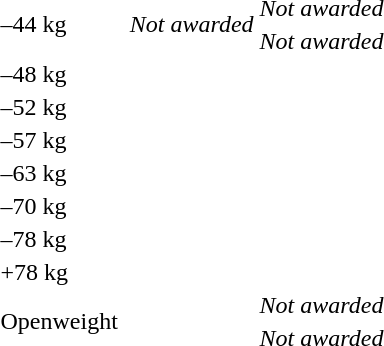<table>
<tr>
<td rowspan=2>–44 kg<br></td>
<td rowspan=2></td>
<td rowspan=2><em>Not awarded</em></td>
<td><em>Not awarded</em></td>
</tr>
<tr>
<td><em>Not awarded</em></td>
</tr>
<tr>
<td rowspan=2>–48 kg<br></td>
<td rowspan=2></td>
<td rowspan=2></td>
<td></td>
</tr>
<tr>
<td></td>
</tr>
<tr>
<td rowspan=2>–52 kg<br></td>
<td rowspan=2></td>
<td rowspan=2></td>
<td></td>
</tr>
<tr>
<td></td>
</tr>
<tr>
<td rowspan=2>–57 kg<br></td>
<td rowspan=2></td>
<td rowspan=2></td>
<td></td>
</tr>
<tr>
<td></td>
</tr>
<tr>
<td rowspan=2>–63 kg<br></td>
<td rowspan=2></td>
<td rowspan=2></td>
<td></td>
</tr>
<tr>
<td></td>
</tr>
<tr>
<td rowspan=2>–70 kg<br></td>
<td rowspan=2></td>
<td rowspan=2></td>
<td></td>
</tr>
<tr>
<td></td>
</tr>
<tr>
<td rowspan=2>–78 kg<br></td>
<td rowspan=2></td>
<td rowspan=2></td>
<td></td>
</tr>
<tr>
<td></td>
</tr>
<tr>
<td rowspan=2>+78 kg<br></td>
<td rowspan=2></td>
<td rowspan=2></td>
<td></td>
</tr>
<tr>
<td></td>
</tr>
<tr>
<td rowspan=2>Openweight<br></td>
<td rowspan=2></td>
<td rowspan=2></td>
<td><em>Not awarded</em></td>
</tr>
<tr>
<td><em>Not awarded</em></td>
</tr>
</table>
